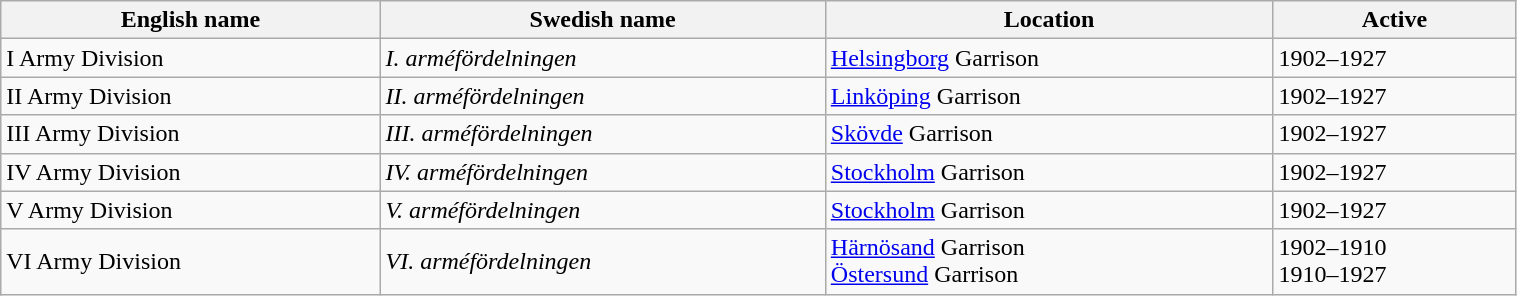<table class="wikitable" width=80% |>
<tr>
<th>English name</th>
<th>Swedish name</th>
<th>Location</th>
<th>Active</th>
</tr>
<tr>
<td>I Army Division</td>
<td><em>I. arméfördelningen</em></td>
<td><a href='#'>Helsingborg</a> Garrison</td>
<td>1902–1927</td>
</tr>
<tr>
<td>II Army Division</td>
<td><em>II. arméfördelningen</em></td>
<td><a href='#'>Linköping</a> Garrison</td>
<td>1902–1927</td>
</tr>
<tr>
<td>III Army Division</td>
<td><em>III. arméfördelningen</em></td>
<td><a href='#'>Skövde</a> Garrison</td>
<td>1902–1927</td>
</tr>
<tr>
<td>IV Army Division</td>
<td><em>IV. arméfördelningen</em></td>
<td><a href='#'>Stockholm</a> Garrison</td>
<td>1902–1927</td>
</tr>
<tr>
<td>V Army Division</td>
<td><em>V. arméfördelningen</em></td>
<td><a href='#'>Stockholm</a> Garrison</td>
<td>1902–1927</td>
</tr>
<tr>
<td>VI Army Division</td>
<td><em>VI. arméfördelningen</em></td>
<td><a href='#'>Härnösand</a> Garrison<br><a href='#'>Östersund</a> Garrison</td>
<td>1902–1910<br>1910–1927</td>
</tr>
</table>
